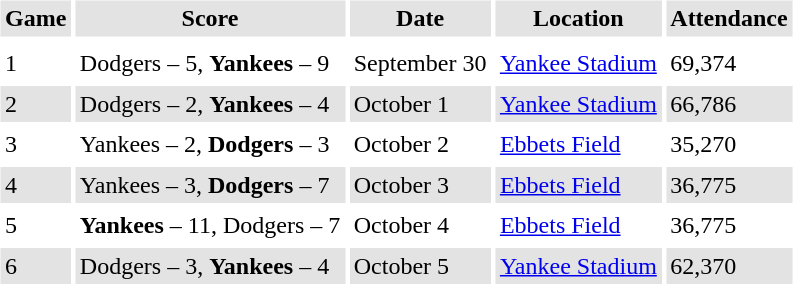<table border="0" cellspacing="3" cellpadding="3">
<tr style="background: #e3e3e3;">
<th>Game</th>
<th>Score</th>
<th>Date</th>
<th>Location</th>
<th>Attendance</th>
</tr>
<tr style="background: #e3e3e3;">
</tr>
<tr>
<td>1</td>
<td>Dodgers – 5, <strong>Yankees</strong> – 9</td>
<td>September 30</td>
<td><a href='#'>Yankee Stadium</a></td>
<td>69,374</td>
</tr>
<tr style="background: #e3e3e3;">
<td>2</td>
<td>Dodgers – 2, <strong>Yankees</strong> – 4</td>
<td>October 1</td>
<td><a href='#'>Yankee Stadium</a></td>
<td>66,786</td>
</tr>
<tr>
<td>3</td>
<td>Yankees – 2, <strong>Dodgers</strong> – 3</td>
<td>October 2</td>
<td><a href='#'>Ebbets Field</a></td>
<td>35,270</td>
</tr>
<tr style="background: #e3e3e3;">
<td>4</td>
<td>Yankees – 3, <strong>Dodgers</strong> – 7</td>
<td>October 3</td>
<td><a href='#'>Ebbets Field</a></td>
<td>36,775</td>
</tr>
<tr>
<td>5</td>
<td><strong>Yankees</strong> – 11, Dodgers – 7</td>
<td>October 4</td>
<td><a href='#'>Ebbets Field</a></td>
<td>36,775</td>
</tr>
<tr style="background: #e3e3e3;">
<td>6</td>
<td>Dodgers – 3, <strong>Yankees</strong> – 4</td>
<td>October 5</td>
<td><a href='#'>Yankee Stadium</a></td>
<td>62,370</td>
</tr>
</table>
